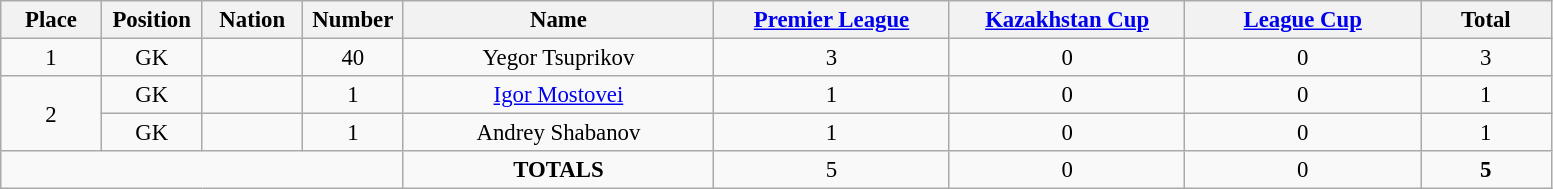<table class="wikitable" style="font-size: 95%; text-align: center;">
<tr>
<th width=60>Place</th>
<th width=60>Position</th>
<th width=60>Nation</th>
<th width=60>Number</th>
<th width=200>Name</th>
<th width=150><a href='#'>Premier League</a></th>
<th width=150><a href='#'>Kazakhstan Cup</a></th>
<th width=150><a href='#'>League Cup</a></th>
<th width=80>Total</th>
</tr>
<tr>
<td>1</td>
<td>GK</td>
<td></td>
<td>40</td>
<td>Yegor Tsuprikov</td>
<td>3</td>
<td>0</td>
<td>0</td>
<td>3</td>
</tr>
<tr>
<td rowspan="2">2</td>
<td>GK</td>
<td></td>
<td>1</td>
<td><a href='#'>Igor Mostovei</a></td>
<td>1</td>
<td>0</td>
<td>0</td>
<td>1</td>
</tr>
<tr>
<td>GK</td>
<td></td>
<td>1</td>
<td>Andrey Shabanov</td>
<td>1</td>
<td>0</td>
<td>0</td>
<td>1</td>
</tr>
<tr>
<td colspan="4"></td>
<td><strong>TOTALS</strong></td>
<td>5</td>
<td>0</td>
<td>0</td>
<td><strong>5</strong></td>
</tr>
</table>
